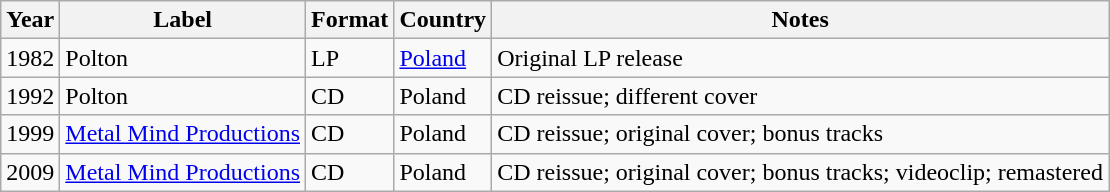<table class="wikitable">
<tr>
<th>Year</th>
<th>Label</th>
<th>Format</th>
<th>Country</th>
<th>Notes</th>
</tr>
<tr>
<td>1982</td>
<td>Polton</td>
<td>LP</td>
<td><a href='#'>Poland</a></td>
<td>Original LP release</td>
</tr>
<tr>
<td>1992</td>
<td>Polton</td>
<td>CD</td>
<td>Poland</td>
<td>CD reissue; different cover</td>
</tr>
<tr>
<td>1999</td>
<td><a href='#'>Metal Mind Productions</a></td>
<td>CD</td>
<td>Poland</td>
<td>CD reissue; original cover; bonus tracks</td>
</tr>
<tr>
<td>2009</td>
<td><a href='#'>Metal Mind Productions</a></td>
<td>CD</td>
<td>Poland</td>
<td>CD reissue; original cover; bonus tracks; videoclip; remastered</td>
</tr>
</table>
